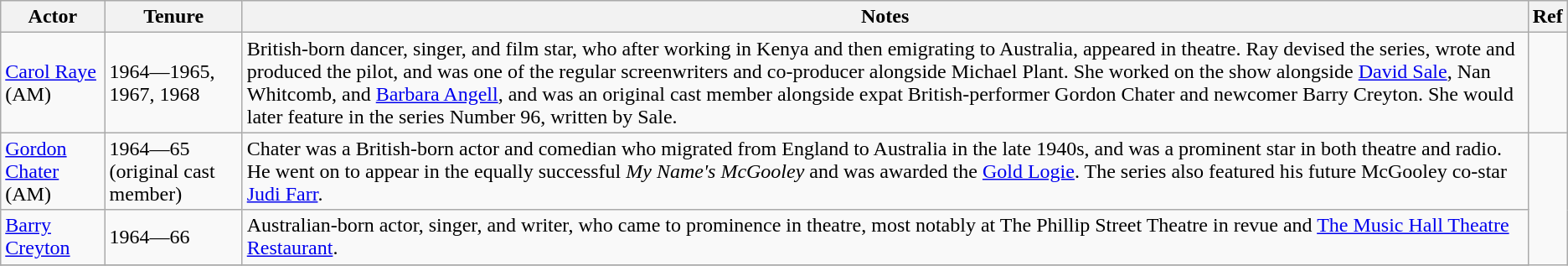<table class="wikitable">
<tr>
<th>Actor</th>
<th>Tenure</th>
<th>Notes</th>
<th>Ref</th>
</tr>
<tr>
<td><a href='#'>Carol Raye</a> (AM)</td>
<td>1964—1965, 1967, 1968</td>
<td>British-born dancer, singer, and film star, who after working in Kenya and then emigrating to Australia, appeared in theatre. Ray devised the series, wrote and produced the pilot, and was one of the regular screenwriters and co-producer alongside Michael Plant. She worked on the show alongside <a href='#'>David Sale</a>, Nan Whitcomb, and <a href='#'>Barbara Angell</a>, and was an original cast member alongside expat British-performer Gordon Chater and newcomer Barry Creyton. She would later feature in the series Number 96, written by Sale.</td>
<td></td>
</tr>
<tr>
<td><a href='#'>Gordon Chater</a> (AM)</td>
<td>1964—65 (original cast member)</td>
<td>Chater was a British-born actor and comedian who migrated from England to Australia in the late 1940s, and was a prominent star in both theatre and radio. He went on to appear in the equally successful <em>My Name's McGooley</em> and was awarded the <a href='#'>Gold Logie</a>. The series also featured his future McGooley co-star <a href='#'>Judi Farr</a>.</td>
</tr>
<tr>
<td><a href='#'>Barry Creyton</a></td>
<td>1964—66</td>
<td>Australian-born actor, singer, and writer, who came to prominence in theatre, most notably at The Phillip Street Theatre in revue and <a href='#'>The Music Hall Theatre Restaurant</a>.</td>
</tr>
<tr>
</tr>
</table>
